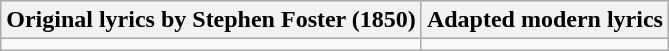<table class="wikitable">
<tr>
<th>Original lyrics by Stephen Foster (1850)</th>
<th>Adapted modern lyrics</th>
</tr>
<tr>
<td></td>
<td></td>
</tr>
</table>
